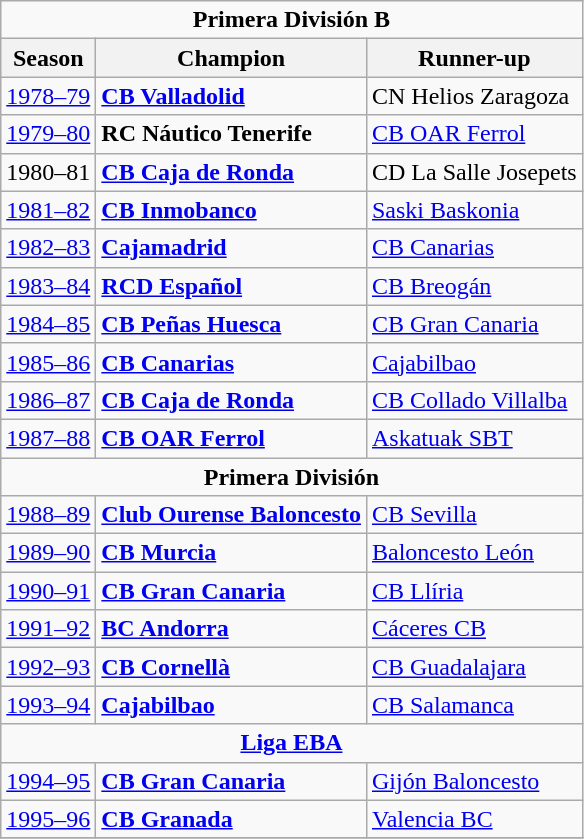<table class="wikitable">
<tr>
<td colspan=3 align="center"><strong>Primera División B</strong></td>
</tr>
<tr>
<th>Season</th>
<th>Champion</th>
<th>Runner-up</th>
</tr>
<tr>
<td><a href='#'>1978–79</a></td>
<td><strong><a href='#'>CB Valladolid</a></strong></td>
<td>CN Helios Zaragoza</td>
</tr>
<tr>
<td><a href='#'>1979–80</a></td>
<td><strong>RC Náutico Tenerife</strong></td>
<td><a href='#'>CB OAR Ferrol</a></td>
</tr>
<tr>
<td>1980–81</td>
<td><strong><a href='#'>CB Caja de Ronda</a></strong></td>
<td>CD La Salle Josepets</td>
</tr>
<tr>
<td><a href='#'>1981–82</a></td>
<td><strong><a href='#'>CB Inmobanco</a></strong></td>
<td><a href='#'>Saski Baskonia</a></td>
</tr>
<tr>
<td><a href='#'>1982–83</a></td>
<td><strong><a href='#'>Cajamadrid</a></strong></td>
<td><a href='#'>CB Canarias</a></td>
</tr>
<tr>
<td><a href='#'>1983–84</a></td>
<td><strong><a href='#'>RCD Español</a></strong></td>
<td><a href='#'>CB Breogán</a></td>
</tr>
<tr>
<td><a href='#'>1984–85</a></td>
<td><strong><a href='#'>CB Peñas Huesca</a></strong></td>
<td><a href='#'>CB Gran Canaria</a></td>
</tr>
<tr>
<td><a href='#'>1985–86</a></td>
<td><strong><a href='#'>CB Canarias</a></strong></td>
<td><a href='#'>Cajabilbao</a></td>
</tr>
<tr>
<td><a href='#'>1986–87</a></td>
<td><strong><a href='#'>CB Caja de Ronda</a></strong></td>
<td><a href='#'>CB Collado Villalba</a></td>
</tr>
<tr>
<td><a href='#'>1987–88</a></td>
<td><strong><a href='#'>CB OAR Ferrol</a></strong></td>
<td><a href='#'>Askatuak SBT</a></td>
</tr>
<tr>
<td colspan=3 align="center"><strong>Primera División</strong></td>
</tr>
<tr>
<td><a href='#'>1988–89</a></td>
<td><strong><a href='#'>Club Ourense Baloncesto</a></strong></td>
<td><a href='#'>CB Sevilla</a></td>
</tr>
<tr>
<td><a href='#'>1989–90</a></td>
<td><strong><a href='#'>CB Murcia</a></strong></td>
<td><a href='#'>Baloncesto León</a></td>
</tr>
<tr>
<td><a href='#'>1990–91</a></td>
<td><strong><a href='#'>CB Gran Canaria</a></strong></td>
<td><a href='#'>CB Llíria</a></td>
</tr>
<tr>
<td><a href='#'>1991–92</a></td>
<td><strong><a href='#'>BC Andorra</a></strong></td>
<td><a href='#'>Cáceres CB</a></td>
</tr>
<tr>
<td><a href='#'>1992–93</a></td>
<td><strong><a href='#'>CB Cornellà</a></strong></td>
<td><a href='#'>CB Guadalajara</a></td>
</tr>
<tr>
<td><a href='#'>1993–94</a></td>
<td><strong><a href='#'>Cajabilbao</a></strong></td>
<td><a href='#'>CB Salamanca</a></td>
</tr>
<tr>
<td colspan=3 align="center"><strong><a href='#'>Liga EBA</a></strong></td>
</tr>
<tr>
<td><a href='#'>1994–95</a></td>
<td><strong><a href='#'>CB Gran Canaria</a></strong></td>
<td><a href='#'>Gijón Baloncesto</a></td>
</tr>
<tr>
<td><a href='#'>1995–96</a></td>
<td><strong><a href='#'>CB Granada</a></strong></td>
<td><a href='#'>Valencia BC</a></td>
</tr>
<tr>
</tr>
</table>
